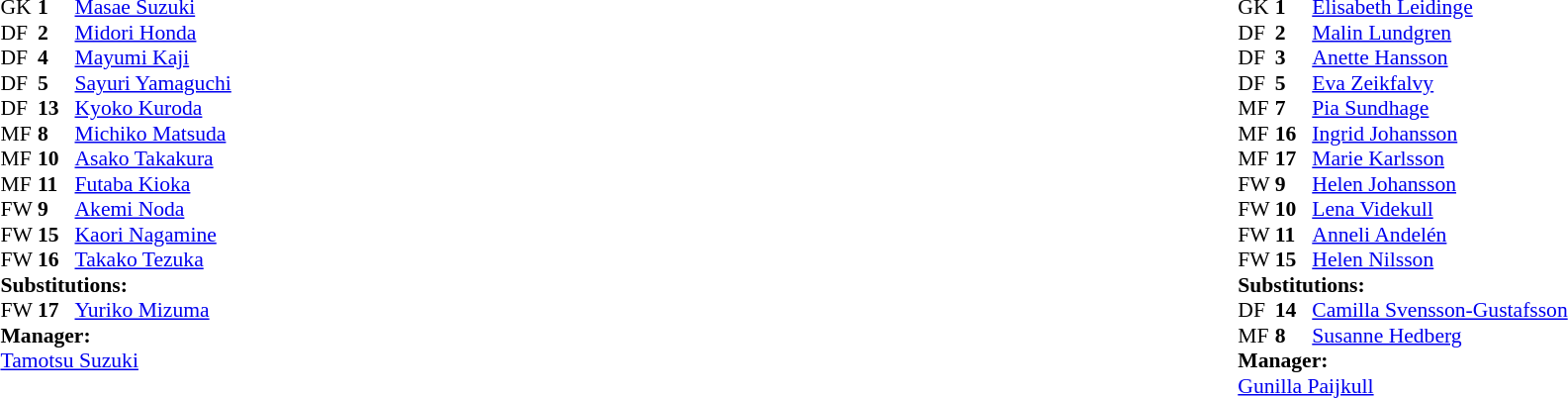<table width="100%">
<tr>
<td valign="top" width="40%"><br><table style="font-size:90%" cellspacing="0" cellpadding="0">
<tr>
<th width=25></th>
<th width=25></th>
</tr>
<tr>
<td>GK</td>
<td><strong>1</strong></td>
<td><a href='#'>Masae Suzuki</a></td>
</tr>
<tr>
<td>DF</td>
<td><strong>2</strong></td>
<td><a href='#'>Midori Honda</a></td>
</tr>
<tr>
<td>DF</td>
<td><strong>4</strong></td>
<td><a href='#'>Mayumi Kaji</a></td>
</tr>
<tr>
<td>DF</td>
<td><strong>5</strong></td>
<td><a href='#'>Sayuri Yamaguchi</a></td>
<td></td>
</tr>
<tr>
<td>DF</td>
<td><strong>13</strong></td>
<td><a href='#'>Kyoko Kuroda</a></td>
</tr>
<tr>
<td>MF</td>
<td><strong>8</strong></td>
<td><a href='#'>Michiko Matsuda</a></td>
</tr>
<tr>
<td>MF</td>
<td><strong>10</strong></td>
<td><a href='#'>Asako Takakura</a></td>
</tr>
<tr>
<td>MF</td>
<td><strong>11</strong></td>
<td><a href='#'>Futaba Kioka</a></td>
</tr>
<tr>
<td>FW</td>
<td><strong>9</strong></td>
<td><a href='#'>Akemi Noda</a></td>
</tr>
<tr>
<td>FW</td>
<td><strong>15</strong></td>
<td><a href='#'>Kaori Nagamine</a></td>
<td></td>
<td></td>
</tr>
<tr>
<td>FW</td>
<td><strong>16</strong></td>
<td><a href='#'>Takako Tezuka</a></td>
</tr>
<tr>
<td colspan=3><strong>Substitutions:</strong></td>
</tr>
<tr>
<td>FW</td>
<td><strong>17</strong></td>
<td><a href='#'>Yuriko Mizuma</a></td>
<td></td>
<td></td>
</tr>
<tr>
<td colspan=3><strong>Manager:</strong></td>
</tr>
<tr>
<td colspan=3><a href='#'>Tamotsu Suzuki</a></td>
</tr>
</table>
</td>
<td valign="top"></td>
<td valign="top" width="50%"><br><table style="font-size:90%; margin:auto" cellspacing="0" cellpadding="0">
<tr>
<th width=25></th>
<th width=25></th>
</tr>
<tr>
<td>GK</td>
<td><strong>1</strong></td>
<td><a href='#'>Elisabeth Leidinge</a></td>
</tr>
<tr>
<td>DF</td>
<td><strong>2</strong></td>
<td><a href='#'>Malin Lundgren</a></td>
</tr>
<tr>
<td>DF</td>
<td><strong>3</strong></td>
<td><a href='#'>Anette Hansson</a></td>
</tr>
<tr>
<td>DF</td>
<td><strong>5</strong></td>
<td><a href='#'>Eva Zeikfalvy</a></td>
</tr>
<tr>
<td>MF</td>
<td><strong>7</strong></td>
<td><a href='#'>Pia Sundhage</a></td>
</tr>
<tr>
<td>MF</td>
<td><strong>16</strong></td>
<td><a href='#'>Ingrid Johansson</a></td>
</tr>
<tr>
<td>MF</td>
<td><strong>17</strong></td>
<td><a href='#'>Marie Karlsson</a></td>
</tr>
<tr>
<td>FW</td>
<td><strong>9</strong></td>
<td><a href='#'>Helen Johansson</a></td>
<td></td>
<td></td>
</tr>
<tr>
<td>FW</td>
<td><strong>10</strong></td>
<td><a href='#'>Lena Videkull</a></td>
<td></td>
<td></td>
</tr>
<tr>
<td>FW</td>
<td><strong>11</strong></td>
<td><a href='#'>Anneli Andelén</a></td>
</tr>
<tr>
<td>FW</td>
<td><strong>15</strong></td>
<td><a href='#'>Helen Nilsson</a></td>
</tr>
<tr>
<td colspan=3><strong>Substitutions:</strong></td>
</tr>
<tr>
<td>DF</td>
<td><strong>14</strong></td>
<td><a href='#'>Camilla Svensson-Gustafsson</a></td>
<td></td>
<td></td>
</tr>
<tr>
<td>MF</td>
<td><strong>8</strong></td>
<td><a href='#'>Susanne Hedberg</a></td>
<td></td>
<td></td>
</tr>
<tr>
<td colspan=3><strong>Manager:</strong></td>
</tr>
<tr>
<td colspan=3><a href='#'>Gunilla Paijkull</a></td>
</tr>
</table>
</td>
</tr>
</table>
